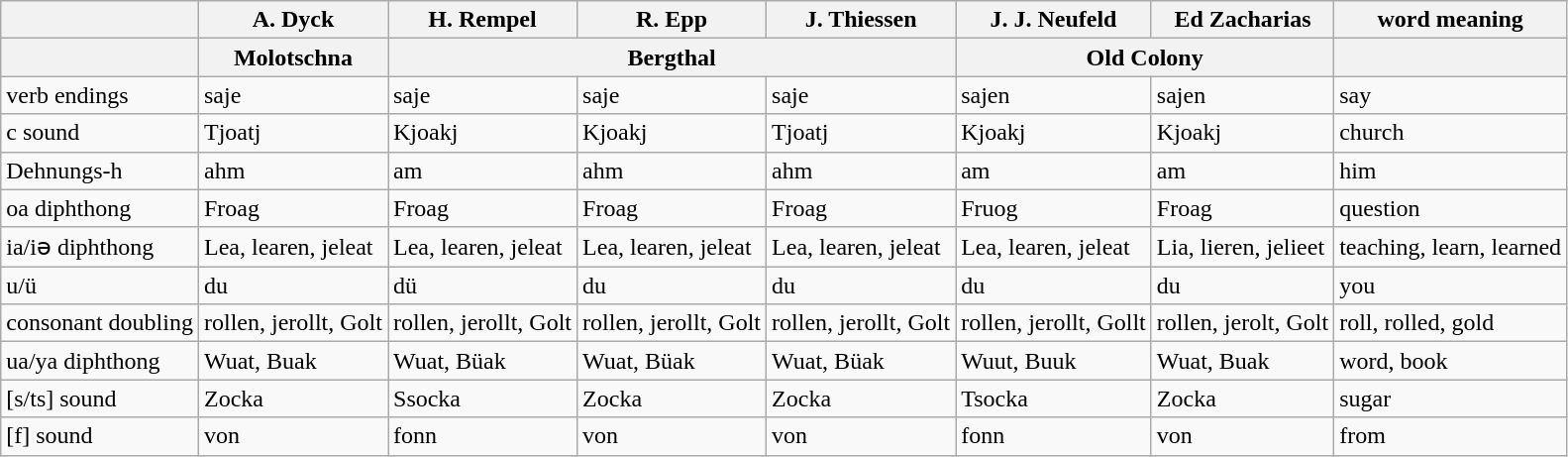<table class="wikitable">
<tr>
<th></th>
<th>A. Dyck</th>
<th>H. Rempel</th>
<th>R. Epp</th>
<th>J. Thiessen</th>
<th>J. J. Neufeld</th>
<th>Ed Zacharias</th>
<th>word meaning</th>
</tr>
<tr>
<th></th>
<th>Molotschna</th>
<th colspan=3>Bergthal</th>
<th colspan=2>Old Colony</th>
<th></th>
</tr>
<tr>
<td>verb endings</td>
<td>saje</td>
<td>saje</td>
<td>saje</td>
<td>saje</td>
<td>sajen</td>
<td>sajen</td>
<td>say</td>
</tr>
<tr>
<td>c sound</td>
<td>Tjoatj</td>
<td>Kjoakj</td>
<td>Kjoakj</td>
<td>Tjoatj</td>
<td>Kjoakj</td>
<td>Kjoakj</td>
<td>church</td>
</tr>
<tr>
<td>Dehnungs-h</td>
<td>ahm</td>
<td>am</td>
<td>ahm</td>
<td>ahm</td>
<td>am</td>
<td>am</td>
<td>him</td>
</tr>
<tr>
<td>oa diphthong</td>
<td>Froag</td>
<td>Froag</td>
<td>Froag</td>
<td>Froag</td>
<td>Fruog</td>
<td>Froag</td>
<td>question</td>
</tr>
<tr>
<td>ia/iə diphthong</td>
<td>Lea, learen, jeleat</td>
<td>Lea, learen, jeleat</td>
<td>Lea, learen, jeleat</td>
<td>Lea, learen, jeleat</td>
<td>Lea, learen, jeleat</td>
<td>Lia, lieren, jelieet</td>
<td>teaching, learn, learned</td>
</tr>
<tr>
<td>u/ü</td>
<td>du</td>
<td>dü</td>
<td>du</td>
<td>du</td>
<td>du</td>
<td>du</td>
<td>you</td>
</tr>
<tr>
<td>consonant doubling</td>
<td>rollen, jerollt, Golt</td>
<td>rollen, jerollt, Golt</td>
<td>rollen, jerollt, Golt</td>
<td>rollen, jerollt, Golt</td>
<td>rollen, jerollt, Gollt</td>
<td>rollen, jerolt, Golt</td>
<td>roll, rolled, gold</td>
</tr>
<tr>
<td>ua/ya diphthong</td>
<td>Wuat, Buak</td>
<td>Wuat, Büak</td>
<td>Wuat, Büak</td>
<td>Wuat, Büak</td>
<td>Wuut, Buuk</td>
<td>Wuat, Buak</td>
<td>word, book</td>
</tr>
<tr>
<td>[s/ts] sound</td>
<td>Zocka</td>
<td>Ssocka</td>
<td>Zocka</td>
<td>Zocka</td>
<td>Tsocka</td>
<td>Zocka</td>
<td>sugar</td>
</tr>
<tr>
<td>[f] sound</td>
<td>von</td>
<td>fonn</td>
<td>von</td>
<td>von</td>
<td>fonn</td>
<td>von</td>
<td>from</td>
</tr>
</table>
